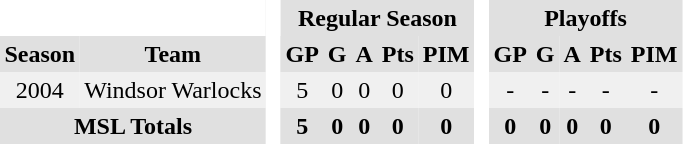<table BORDER="0" CELLPADDING="3" CELLSPACING="0">
<tr ALIGN="center" bgcolor="#e0e0e0">
<th ALIGN="center" colspan="2" bgcolor="#ffffff"> </th>
<th ALIGN="center" rowspan="99" bgcolor="#ffffff"> </th>
<th ALIGN="center" colspan="5">Regular Season</th>
<th ALIGN="center" rowspan="99" bgcolor="#ffffff"> </th>
<th ALIGN="center" colspan="5">Playoffs</th>
</tr>
<tr ALIGN="center" bgcolor="#e0e0e0">
<th ALIGN="center">Season</th>
<th ALIGN="center">Team</th>
<th ALIGN="center">GP</th>
<th ALIGN="center">G</th>
<th ALIGN="center">A</th>
<th ALIGN="center">Pts</th>
<th ALIGN="center">PIM</th>
<th ALIGN="center">GP</th>
<th ALIGN="center">G</th>
<th ALIGN="center">A</th>
<th ALIGN="center">Pts</th>
<th ALIGN="center">PIM</th>
</tr>
<tr ALIGN="center" bgcolor="#f0f0f0">
<td ALIGN="center">2004</td>
<td ALIGN="center">Windsor Warlocks</td>
<td ALIGN="center">5</td>
<td ALIGN="center">0</td>
<td ALIGN="center">0</td>
<td ALIGN="center">0</td>
<td ALIGN="center">0</td>
<td ALIGN="center">-</td>
<td ALIGN="center">-</td>
<td ALIGN="center">-</td>
<td ALIGN="center">-</td>
<td ALIGN="center">-</td>
</tr>
<tr ALIGN="center" bgcolor="#e0e0e0">
<th colspan="2">MSL Totals</th>
<th ALIGN="center">5</th>
<th ALIGN="center">0</th>
<th ALIGN="center">0</th>
<th ALIGN="center">0</th>
<th ALIGN="center">0</th>
<th ALIGN="center">0</th>
<th ALIGN="center">0</th>
<th ALIGN="center">0</th>
<th ALIGN="center">0</th>
<th ALIGN="center">0</th>
</tr>
</table>
